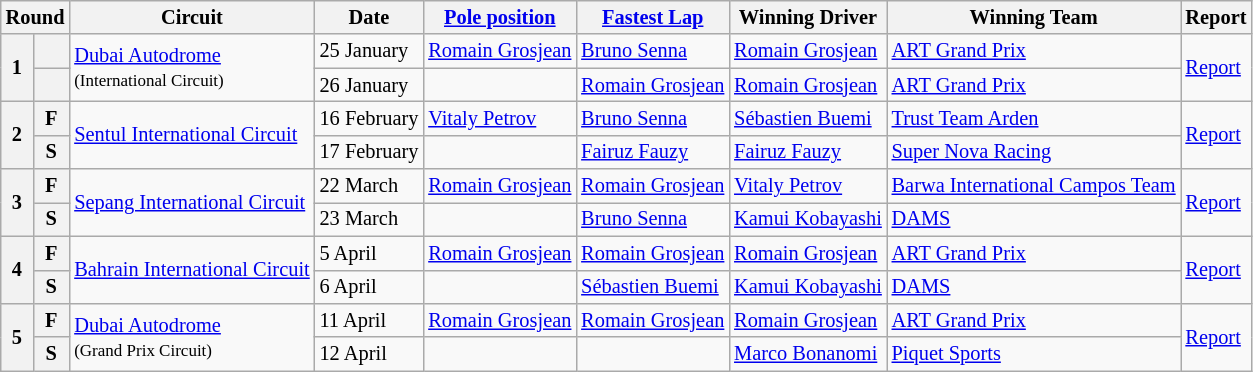<table class="wikitable" style="font-size: 85%">
<tr>
<th colspan=2>Round</th>
<th>Circuit</th>
<th>Date</th>
<th><a href='#'>Pole position</a></th>
<th><a href='#'>Fastest Lap</a></th>
<th>Winning Driver</th>
<th>Winning Team</th>
<th>Report</th>
</tr>
<tr>
<th rowspan=2>1</th>
<th></th>
<td rowspan=2> <a href='#'>Dubai Autodrome</a><br><small>(International Circuit)</small></td>
<td>25 January</td>
<td> <a href='#'>Romain Grosjean</a></td>
<td> <a href='#'>Bruno Senna</a></td>
<td> <a href='#'>Romain Grosjean</a></td>
<td> <a href='#'>ART Grand Prix</a></td>
<td rowspan=2><a href='#'>Report</a></td>
</tr>
<tr>
<th></th>
<td>26 January</td>
<td></td>
<td> <a href='#'>Romain Grosjean</a></td>
<td> <a href='#'>Romain Grosjean</a></td>
<td> <a href='#'>ART Grand Prix</a></td>
</tr>
<tr>
<th rowspan=2>2</th>
<th>F</th>
<td rowspan=2 nowrap> <a href='#'>Sentul International Circuit</a></td>
<td nowrap>16 February</td>
<td> <a href='#'>Vitaly Petrov</a></td>
<td> <a href='#'>Bruno Senna</a></td>
<td nowrap> <a href='#'>Sébastien Buemi</a></td>
<td> <a href='#'>Trust Team Arden</a></td>
<td rowspan=2><a href='#'>Report</a></td>
</tr>
<tr>
<th>S</th>
<td>17 February</td>
<td></td>
<td> <a href='#'>Fairuz Fauzy</a></td>
<td> <a href='#'>Fairuz Fauzy</a></td>
<td> <a href='#'>Super Nova Racing</a></td>
</tr>
<tr>
<th rowspan=2>3</th>
<th>F</th>
<td rowspan=2 nowrap> <a href='#'>Sepang International Circuit</a></td>
<td>22 March</td>
<td> <a href='#'>Romain Grosjean</a></td>
<td> <a href='#'>Romain Grosjean</a></td>
<td> <a href='#'>Vitaly Petrov</a></td>
<td nowrap> <a href='#'>Barwa International Campos Team</a></td>
<td rowspan=2><a href='#'>Report</a></td>
</tr>
<tr>
<th>S</th>
<td>23 March</td>
<td></td>
<td> <a href='#'>Bruno Senna</a></td>
<td> <a href='#'>Kamui Kobayashi</a></td>
<td> <a href='#'>DAMS</a></td>
</tr>
<tr>
<th rowspan=2>4</th>
<th>F</th>
<td rowspan=2> <a href='#'>Bahrain International Circuit</a></td>
<td>5 April</td>
<td nowrap> <a href='#'>Romain Grosjean</a></td>
<td nowrap> <a href='#'>Romain Grosjean</a></td>
<td nowrap> <a href='#'>Romain Grosjean</a></td>
<td> <a href='#'>ART Grand Prix</a></td>
<td rowspan=2><a href='#'>Report</a></td>
</tr>
<tr>
<th>S</th>
<td>6 April</td>
<td></td>
<td> <a href='#'>Sébastien Buemi</a></td>
<td> <a href='#'>Kamui Kobayashi</a></td>
<td> <a href='#'>DAMS</a></td>
</tr>
<tr>
<th rowspan=2>5</th>
<th>F</th>
<td rowspan=2> <a href='#'>Dubai Autodrome</a><br><small>(Grand Prix Circuit)</small></td>
<td>11 April</td>
<td> <a href='#'>Romain Grosjean</a></td>
<td> <a href='#'>Romain Grosjean</a></td>
<td> <a href='#'>Romain Grosjean</a></td>
<td> <a href='#'>ART Grand Prix</a></td>
<td rowspan=2><a href='#'>Report</a></td>
</tr>
<tr>
<th>S</th>
<td>12 April</td>
<td></td>
<td nowrap> </td>
<td> <a href='#'>Marco Bonanomi</a></td>
<td> <a href='#'>Piquet Sports</a></td>
</tr>
</table>
